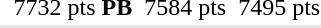<table>
<tr>
<td></td>
<td></td>
<td>7732 pts <strong>PB</strong></td>
<td></td>
<td>7584 pts</td>
<td></td>
<td>7495 pts</td>
</tr>
<tr style="background:#e8e8e8;">
<td colspan=7></td>
</tr>
</table>
